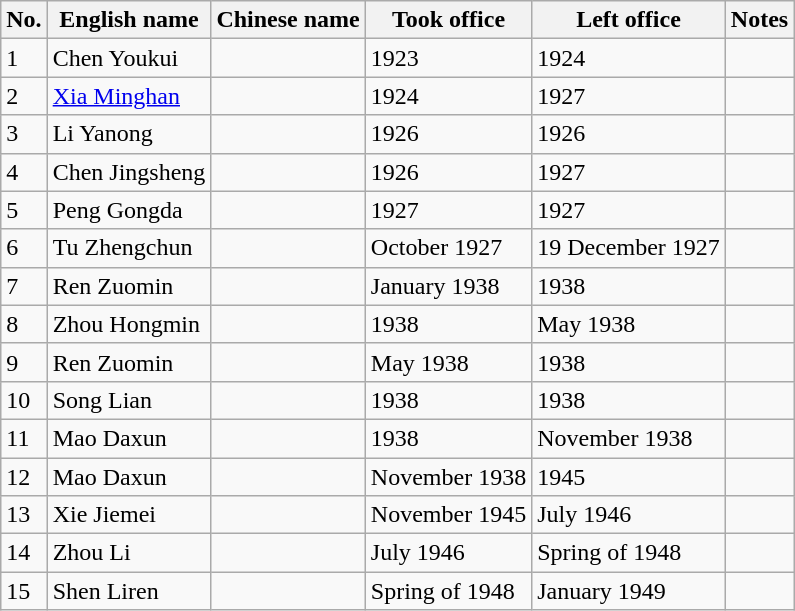<table class="wikitable">
<tr>
<th>No.</th>
<th>English name</th>
<th>Chinese name</th>
<th>Took office</th>
<th>Left office</th>
<th>Notes</th>
</tr>
<tr>
<td>1</td>
<td>Chen Youkui</td>
<td></td>
<td>1923</td>
<td>1924</td>
<td></td>
</tr>
<tr>
<td>2</td>
<td><a href='#'>Xia Minghan</a></td>
<td></td>
<td>1924</td>
<td>1927</td>
<td></td>
</tr>
<tr>
<td>3</td>
<td>Li Yanong</td>
<td></td>
<td>1926</td>
<td>1926</td>
<td></td>
</tr>
<tr>
<td>4</td>
<td>Chen Jingsheng</td>
<td></td>
<td>1926</td>
<td>1927</td>
<td></td>
</tr>
<tr>
<td>5</td>
<td>Peng Gongda</td>
<td></td>
<td>1927</td>
<td>1927</td>
<td></td>
</tr>
<tr>
<td>6</td>
<td>Tu Zhengchun</td>
<td></td>
<td>October 1927</td>
<td>19 December 1927</td>
<td></td>
</tr>
<tr>
<td>7</td>
<td>Ren Zuomin</td>
<td></td>
<td>January 1938</td>
<td>1938</td>
<td></td>
</tr>
<tr>
<td>8</td>
<td>Zhou Hongmin</td>
<td></td>
<td>1938</td>
<td>May 1938</td>
<td></td>
</tr>
<tr>
<td>9</td>
<td>Ren Zuomin</td>
<td></td>
<td>May 1938</td>
<td>1938</td>
<td></td>
</tr>
<tr>
<td>10</td>
<td>Song Lian</td>
<td></td>
<td>1938</td>
<td>1938</td>
<td></td>
</tr>
<tr>
<td>11</td>
<td>Mao Daxun</td>
<td></td>
<td>1938</td>
<td>November 1938</td>
<td></td>
</tr>
<tr>
<td>12</td>
<td>Mao Daxun</td>
<td></td>
<td>November 1938</td>
<td>1945</td>
<td></td>
</tr>
<tr>
<td>13</td>
<td>Xie Jiemei</td>
<td></td>
<td>November 1945</td>
<td>July 1946</td>
<td></td>
</tr>
<tr>
<td>14</td>
<td>Zhou Li</td>
<td></td>
<td>July 1946</td>
<td>Spring of 1948</td>
<td></td>
</tr>
<tr>
<td>15</td>
<td>Shen Liren</td>
<td></td>
<td>Spring of 1948</td>
<td>January 1949</td>
<td></td>
</tr>
</table>
